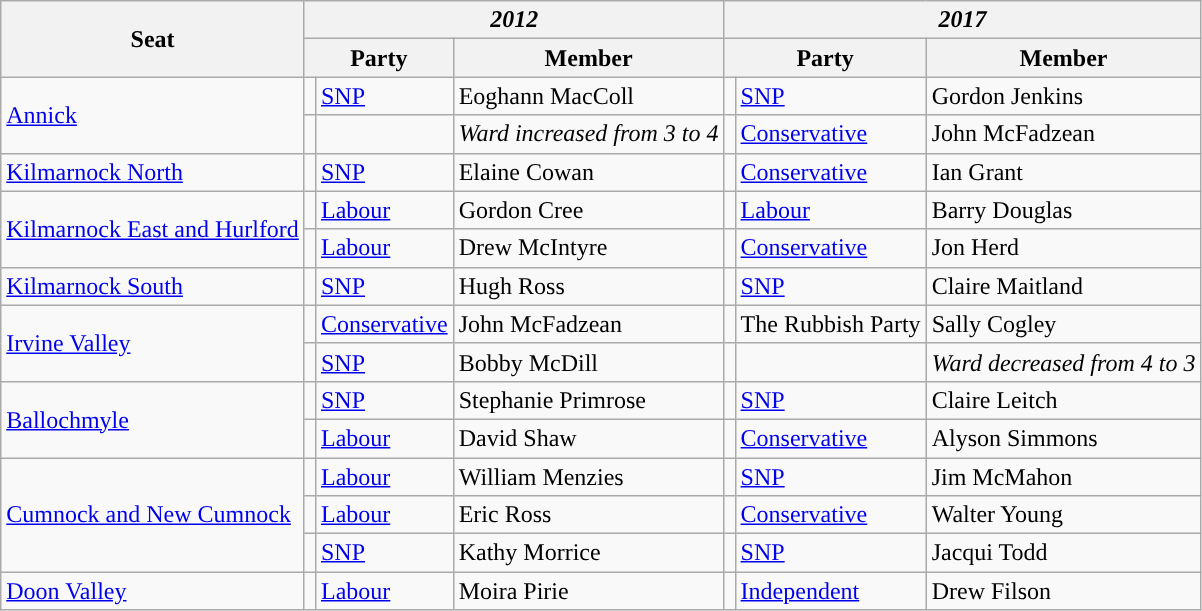<table class="wikitable">
<tr>
<th rowspan="2" style="text-align:center">Seat</th>
<th colspan="3" style="text-align:center"><em>2012</em></th>
<th colspan="3" style="text-align:center"><em>2017</em></th>
</tr>
<tr>
<th colspan="2" style="text-align:center">Party</th>
<th style="text-align:center">Member</th>
<th colspan="2" style="text-align:center">Party</th>
<th style="text-align:center">Member</th>
</tr>
<tr>
<td rowspan="2"><a href='#'>Annick</a></td>
<td></td>
<td><a href='#'>SNP</a></td>
<td>Eoghann MacColl</td>
<td></td>
<td><a href='#'>SNP</a></td>
<td>Gordon Jenkins</td>
</tr>
<tr>
<td></td>
<td></td>
<td><em>Ward increased from 3 to 4</em></td>
<td></td>
<td><a href='#'>Conservative</a></td>
<td>John McFadzean</td>
</tr>
<tr>
<td><a href='#'>Kilmarnock North</a></td>
<td></td>
<td><a href='#'>SNP</a></td>
<td>Elaine Cowan</td>
<td></td>
<td><a href='#'>Conservative</a></td>
<td>Ian Grant</td>
</tr>
<tr>
<td rowspan="2"><a href='#'>Kilmarnock East and Hurlford</a></td>
<td></td>
<td><a href='#'>Labour</a></td>
<td>Gordon Cree</td>
<td></td>
<td><a href='#'>Labour</a></td>
<td>Barry Douglas</td>
</tr>
<tr>
<td></td>
<td><a href='#'>Labour</a></td>
<td>Drew McIntyre</td>
<td></td>
<td><a href='#'>Conservative</a></td>
<td>Jon Herd</td>
</tr>
<tr>
<td><a href='#'>Kilmarnock South</a></td>
<td></td>
<td><a href='#'>SNP</a></td>
<td>Hugh Ross</td>
<td></td>
<td><a href='#'>SNP</a></td>
<td>Claire Maitland</td>
</tr>
<tr>
<td rowspan="2"><a href='#'>Irvine Valley</a></td>
<td></td>
<td><a href='#'>Conservative</a></td>
<td>John McFadzean</td>
<td></td>
<td>The Rubbish Party</td>
<td>Sally Cogley</td>
</tr>
<tr>
<td></td>
<td><a href='#'>SNP</a></td>
<td>Bobby McDill</td>
<td></td>
<td></td>
<td><em>Ward decreased from 4 to 3</em></td>
</tr>
<tr>
<td rowspan="2"><a href='#'>Ballochmyle</a></td>
<td></td>
<td><a href='#'>SNP</a></td>
<td>Stephanie Primrose</td>
<td></td>
<td><a href='#'>SNP</a></td>
<td>Claire Leitch</td>
</tr>
<tr>
<td></td>
<td><a href='#'>Labour</a></td>
<td>David Shaw</td>
<td></td>
<td><a href='#'>Conservative</a></td>
<td>Alyson Simmons</td>
</tr>
<tr>
<td rowspan="3"><a href='#'>Cumnock and New Cumnock</a></td>
<td></td>
<td><a href='#'>Labour</a></td>
<td>William Menzies</td>
<td></td>
<td><a href='#'>SNP</a></td>
<td>Jim McMahon</td>
</tr>
<tr>
<td></td>
<td><a href='#'>Labour</a></td>
<td>Eric Ross</td>
<td></td>
<td><a href='#'>Conservative</a></td>
<td>Walter Young</td>
</tr>
<tr>
<td></td>
<td><a href='#'>SNP</a></td>
<td>Kathy Morrice</td>
<td></td>
<td><a href='#'>SNP</a></td>
<td>Jacqui Todd</td>
</tr>
<tr>
<td><a href='#'>Doon Valley</a></td>
<td></td>
<td><a href='#'>Labour</a></td>
<td>Moira Pirie</td>
<td></td>
<td><a href='#'>Independent</a></td>
<td>Drew Filson</td>
</tr>
</table>
